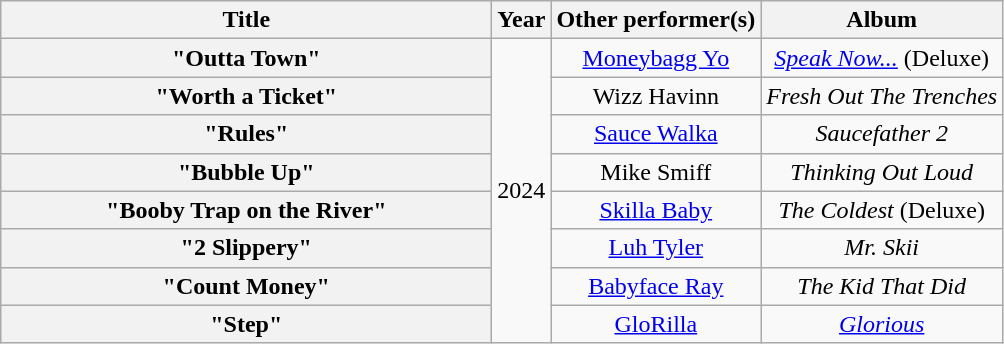<table class="wikitable plainrowheaders" style="text-align:center;">
<tr>
<th scope="col" style="width:20em;">Title</th>
<th scope="col">Year</th>
<th scope="col">Other performer(s)</th>
<th scope="col">Album</th>
</tr>
<tr>
<th scope="row">"Outta Town"</th>
<td rowspan="8">2024</td>
<td><a href='#'>Moneybagg Yo</a></td>
<td><em><a href='#'>Speak Now...</a></em> (Deluxe)</td>
</tr>
<tr>
<th scope="row">"Worth a Ticket"</th>
<td>Wizz Havinn</td>
<td><em>Fresh Out The Trenches</em></td>
</tr>
<tr>
<th scope="row">"Rules"</th>
<td><a href='#'>Sauce Walka</a></td>
<td><em>Saucefather 2</em></td>
</tr>
<tr>
<th scope="row">"Bubble Up"</th>
<td>Mike Smiff</td>
<td><em>Thinking Out Loud</em></td>
</tr>
<tr>
<th scope="row">"Booby Trap on the River"</th>
<td><a href='#'>Skilla Baby</a></td>
<td><em>The Coldest</em> (Deluxe)</td>
</tr>
<tr>
<th scope="row">"2 Slippery"</th>
<td><a href='#'>Luh Tyler</a></td>
<td><em>Mr. Skii</em></td>
</tr>
<tr>
<th scope="row">"Count Money"</th>
<td><a href='#'>Babyface Ray</a></td>
<td><em>The Kid That Did</em></td>
</tr>
<tr>
<th scope="row">"Step"</th>
<td><a href='#'>GloRilla</a></td>
<td><em><a href='#'>Glorious</a></em></td>
</tr>
</table>
